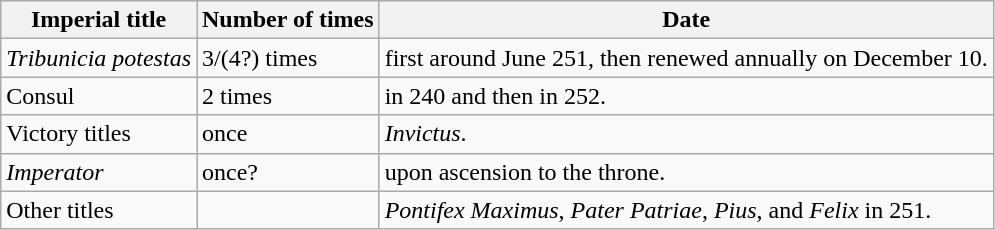<table class="wikitable">
<tr>
<th>Imperial title</th>
<th>Number of times</th>
<th>Date</th>
</tr>
<tr>
<td><em>Tribunicia potestas</em></td>
<td>3/(4?) times</td>
<td>first around June 251, then renewed annually on December 10.</td>
</tr>
<tr>
<td>Consul</td>
<td>2 times</td>
<td>in 240 and then in 252.</td>
</tr>
<tr>
<td>Victory titles</td>
<td>once</td>
<td><em>Invictus</em>.</td>
</tr>
<tr>
<td><em>Imperator</em></td>
<td>once?</td>
<td>upon ascension to the throne.</td>
</tr>
<tr>
<td>Other titles</td>
<td></td>
<td><em>Pontifex Maximus</em>, <em>Pater Patriae</em>, <em>Pius</em>, and <em>Felix</em> in 251.</td>
</tr>
</table>
